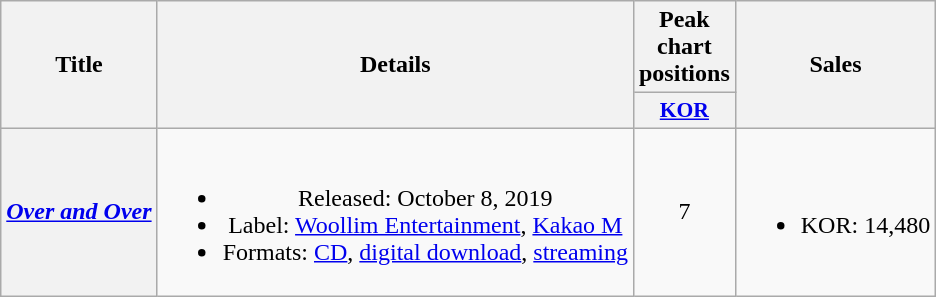<table class="wikitable plainrowheaders" style="text-align:center;">
<tr>
<th scope="col" rowspan="2">Title</th>
<th scope="col" rowspan="2">Details</th>
<th scope="col" colspan="1">Peak chart positions</th>
<th scope="col" rowspan="2">Sales</th>
</tr>
<tr>
<th scope="col" style="width:3em;font-size:90%;"><a href='#'>KOR</a><br></th>
</tr>
<tr>
<th scope="row"><em><a href='#'>Over and Over</a></em></th>
<td><br><ul><li>Released: October 8, 2019</li><li>Label: <a href='#'>Woollim Entertainment</a>, <a href='#'>Kakao M</a></li><li>Formats: <a href='#'>CD</a>, <a href='#'>digital download</a>, <a href='#'>streaming</a></li></ul></td>
<td>7</td>
<td><br><ul><li>KOR: 14,480</li></ul></td>
</tr>
</table>
